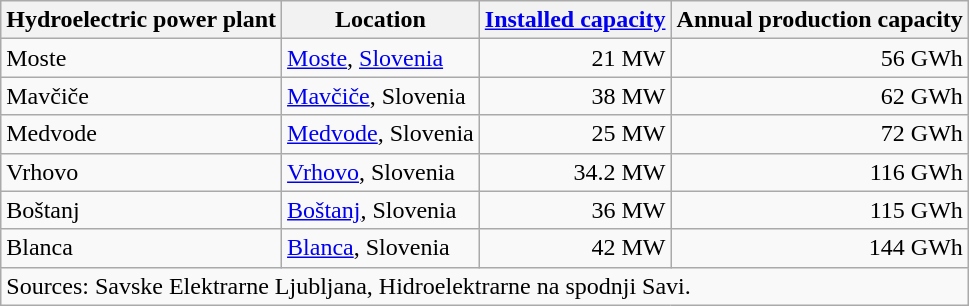<table class="wikitable">
<tr>
<th>Hydroelectric power plant</th>
<th>Location</th>
<th><a href='#'>Installed capacity</a></th>
<th>Annual production capacity</th>
</tr>
<tr>
<td>Moste</td>
<td><a href='#'>Moste</a>, <a href='#'>Slovenia</a></td>
<td align=right>21 MW</td>
<td align=right>56 GWh</td>
</tr>
<tr>
<td>Mavčiče</td>
<td><a href='#'>Mavčiče</a>, Slovenia</td>
<td align=right>38 MW</td>
<td align=right>62 GWh</td>
</tr>
<tr>
<td>Medvode</td>
<td><a href='#'>Medvode</a>, Slovenia</td>
<td align=right>25 MW</td>
<td align=right>72 GWh</td>
</tr>
<tr>
<td>Vrhovo</td>
<td><a href='#'>Vrhovo</a>, Slovenia</td>
<td align=right>34.2 MW</td>
<td align=right>116 GWh</td>
</tr>
<tr>
<td>Boštanj</td>
<td><a href='#'>Boštanj</a>, Slovenia</td>
<td align=right>36 MW</td>
<td align=right>115 GWh</td>
</tr>
<tr>
<td>Blanca</td>
<td><a href='#'>Blanca</a>, Slovenia</td>
<td align=right>42 MW</td>
<td align=right>144 GWh</td>
</tr>
<tr>
<td colspan=4>Sources: Savske Elektrarne Ljubljana, Hidroelektrarne na spodnji Savi.</td>
</tr>
</table>
